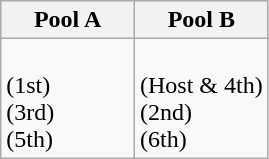<table class="wikitable">
<tr>
<th width=50%>Pool A</th>
<th width=50%>Pool B</th>
</tr>
<tr>
<td><br> (1st)<br>
 (3rd)<br>
 (5th)<br>
</td>
<td><br> (Host & 4th)<br>
 (2nd)<br>
 (6th)<br>
</td>
</tr>
</table>
